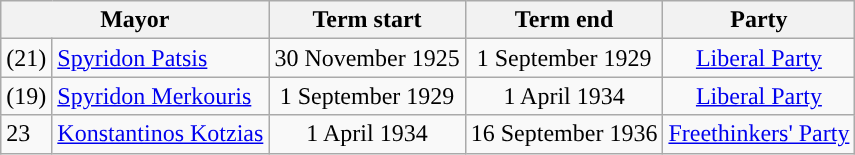<table class="wikitable">
<tr>
<th colspan="2" class="unsortable">Mayor</th>
<th>Term start</th>
<th>Term end</th>
<th>Party</th>
</tr>
<tr>
<td bgcolor=>(21)</td>
<td><a href='#'>Spyridon Patsis</a></td>
<td align=center>30 November 1925</td>
<td align=center>1 September 1929</td>
<td align=center><a href='#'>Liberal Party</a></td>
</tr>
<tr>
<td bgcolor=>(19)</td>
<td><a href='#'>Spyridon Merkouris</a></td>
<td align=center>1 September 1929</td>
<td align=center>1 April 1934</td>
<td align=center><a href='#'>Liberal Party</a></td>
</tr>
<tr>
<td rowspan=1 style="background:">23</td>
<td><a href='#'>Konstantinos Kotzias</a></td>
<td align=center>1 April 1934</td>
<td align=center>16 September 1936</td>
<td align=center><a href='#'>Freethinkers' Party</a></td>
</tr>
</table>
